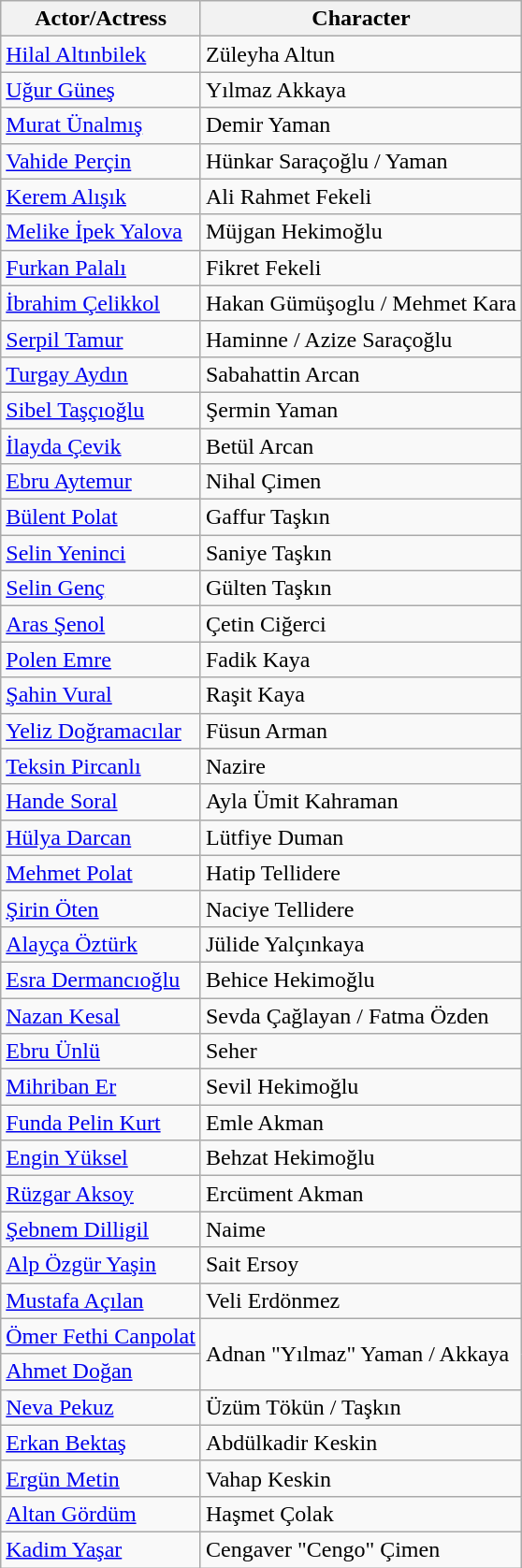<table class="wikitable">
<tr>
<th>Actor/Actress</th>
<th>Character</th>
</tr>
<tr>
<td><a href='#'>Hilal Altınbilek</a></td>
<td>Züleyha Altun</td>
</tr>
<tr>
<td><a href='#'>Uğur Güneş</a></td>
<td>Yılmaz Akkaya</td>
</tr>
<tr>
<td><a href='#'>Murat Ünalmış</a></td>
<td>Demir Yaman</td>
</tr>
<tr>
<td><a href='#'>Vahide Perçin</a></td>
<td>Hünkar Saraçoğlu / Yaman</td>
</tr>
<tr>
<td><a href='#'>Kerem Alışık</a></td>
<td>Ali Rahmet Fekeli</td>
</tr>
<tr>
<td><a href='#'>Melike İpek Yalova</a></td>
<td>Müjgan Hekimoğlu</td>
</tr>
<tr>
<td><a href='#'>Furkan Palalı</a></td>
<td>Fikret Fekeli</td>
</tr>
<tr>
<td><a href='#'>İbrahim Çelikkol</a></td>
<td>Hakan Gümüşoglu / Mehmet Kara</td>
</tr>
<tr>
<td><a href='#'>Serpil Tamur</a></td>
<td>Haminne / Azize Saraçoğlu</td>
</tr>
<tr>
<td><a href='#'>Turgay Aydın</a></td>
<td>Sabahattin Arcan</td>
</tr>
<tr>
<td><a href='#'>Sibel Taşçıoğlu</a></td>
<td>Şermin Yaman</td>
</tr>
<tr>
<td><a href='#'>İlayda Çevik</a></td>
<td>Betül Arcan</td>
</tr>
<tr>
<td><a href='#'>Ebru Aytemur</a></td>
<td>Nihal Çimen</td>
</tr>
<tr>
<td><a href='#'>Bülent Polat</a></td>
<td>Gaffur Taşkın</td>
</tr>
<tr>
<td><a href='#'>Selin Yeninci</a></td>
<td>Saniye Taşkın</td>
</tr>
<tr>
<td><a href='#'>Selin Genç</a></td>
<td>Gülten Taşkın</td>
</tr>
<tr>
<td><a href='#'>Aras Şenol</a></td>
<td>Çetin Ciğerci</td>
</tr>
<tr>
<td><a href='#'>Polen Emre</a></td>
<td>Fadik Kaya</td>
</tr>
<tr>
<td><a href='#'>Şahin Vural</a></td>
<td>Raşit Kaya</td>
</tr>
<tr>
<td><a href='#'>Yeliz Doğramacılar</a></td>
<td>Füsun Arman</td>
</tr>
<tr>
<td><a href='#'>Teksin Pircanlı</a></td>
<td>Nazire</td>
</tr>
<tr>
<td><a href='#'>Hande Soral</a></td>
<td>Ayla Ümit Kahraman</td>
</tr>
<tr>
<td><a href='#'>Hülya Darcan</a></td>
<td>Lütfiye Duman</td>
</tr>
<tr>
<td><a href='#'>Mehmet Polat</a></td>
<td>Hatip Tellidere</td>
</tr>
<tr>
<td><a href='#'>Şirin Öten</a></td>
<td>Naciye Tellidere</td>
</tr>
<tr>
<td><a href='#'>Alayça Öztürk</a></td>
<td>Jülide Yalçınkaya</td>
</tr>
<tr>
<td><a href='#'>Esra Dermancıoğlu</a></td>
<td>Behice Hekimoğlu</td>
</tr>
<tr>
<td><a href='#'>Nazan Kesal</a></td>
<td>Sevda Çağlayan / Fatma Özden</td>
</tr>
<tr>
<td><a href='#'>Ebru Ünlü</a></td>
<td>Seher</td>
</tr>
<tr>
<td><a href='#'>Mihriban Er</a></td>
<td>Sevil Hekimoğlu</td>
</tr>
<tr>
<td><a href='#'>Funda Pelin Kurt</a></td>
<td>Emle Akman</td>
</tr>
<tr>
<td><a href='#'>Engin Yüksel</a></td>
<td>Behzat Hekimoğlu</td>
</tr>
<tr>
<td><a href='#'>Rüzgar Aksoy</a></td>
<td>Ercüment Akman</td>
</tr>
<tr>
<td><a href='#'>Şebnem Dilligil</a></td>
<td>Naime</td>
</tr>
<tr>
<td><a href='#'>Alp Özgür Yaşin</a></td>
<td>Sait Ersoy</td>
</tr>
<tr>
<td><a href='#'>Mustafa Açılan</a></td>
<td>Veli Erdönmez</td>
</tr>
<tr>
<td><a href='#'>Ömer Fethi Canpolat</a></td>
<td rowspan="2">Adnan "Yılmaz" Yaman / Akkaya</td>
</tr>
<tr>
<td><a href='#'>Ahmet Doğan</a></td>
</tr>
<tr>
<td><a href='#'>Neva Pekuz</a></td>
<td>Üzüm Tökün / Taşkın</td>
</tr>
<tr>
<td><a href='#'>Erkan Bektaş</a></td>
<td>Abdülkadir Keskin</td>
</tr>
<tr>
<td><a href='#'>Ergün Metin</a></td>
<td>Vahap Keskin</td>
</tr>
<tr>
<td><a href='#'>Altan Gördüm</a></td>
<td>Haşmet Çolak</td>
</tr>
<tr>
<td><a href='#'>Kadim Yaşar</a></td>
<td>Cengaver "Cengo" Çimen</td>
</tr>
</table>
